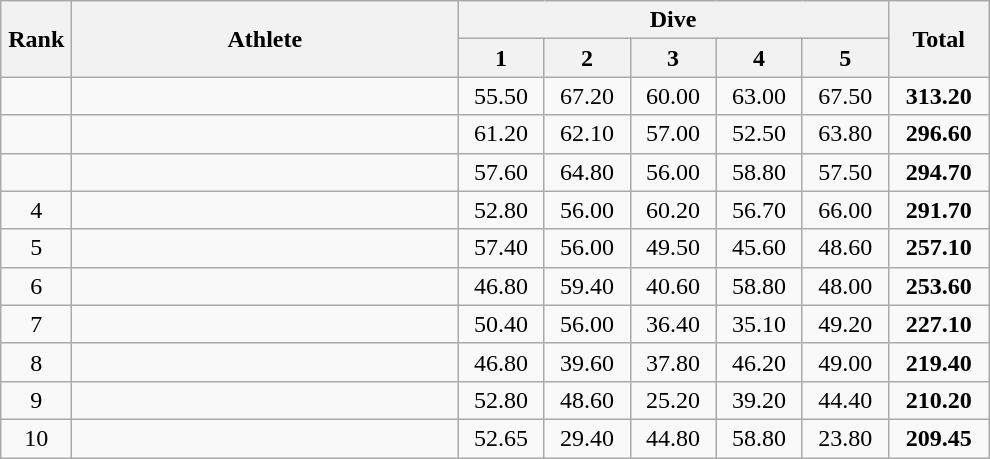<table class=wikitable style="text-align:center">
<tr>
<th rowspan="2" width=40>Rank</th>
<th rowspan="2" width=250>Athlete</th>
<th colspan="5">Dive</th>
<th rowspan="2" width=60>Total</th>
</tr>
<tr>
<th width=50>1</th>
<th width=50>2</th>
<th width=50>3</th>
<th width=50>4</th>
<th width=50>5</th>
</tr>
<tr>
<td></td>
<td align=left></td>
<td>55.50</td>
<td>67.20</td>
<td>60.00</td>
<td>63.00</td>
<td>67.50</td>
<td><strong>313.20</strong></td>
</tr>
<tr>
<td></td>
<td align=left></td>
<td>61.20</td>
<td>62.10</td>
<td>57.00</td>
<td>52.50</td>
<td>63.80</td>
<td><strong>296.60</strong></td>
</tr>
<tr>
<td></td>
<td align=left></td>
<td>57.60</td>
<td>64.80</td>
<td>56.00</td>
<td>58.80</td>
<td>57.50</td>
<td><strong>294.70</strong></td>
</tr>
<tr>
<td>4</td>
<td align=left></td>
<td>52.80</td>
<td>56.00</td>
<td>60.20</td>
<td>56.70</td>
<td>66.00</td>
<td><strong>291.70</strong></td>
</tr>
<tr>
<td>5</td>
<td align=left></td>
<td>57.40</td>
<td>56.00</td>
<td>49.50</td>
<td>45.60</td>
<td>48.60</td>
<td><strong>257.10</strong></td>
</tr>
<tr>
<td>6</td>
<td align=left></td>
<td>46.80</td>
<td>59.40</td>
<td>40.60</td>
<td>58.80</td>
<td>48.00</td>
<td><strong>253.60</strong></td>
</tr>
<tr>
<td>7</td>
<td align=left></td>
<td>50.40</td>
<td>56.00</td>
<td>36.40</td>
<td>35.10</td>
<td>49.20</td>
<td><strong>227.10</strong></td>
</tr>
<tr>
<td>8</td>
<td align=left></td>
<td>46.80</td>
<td>39.60</td>
<td>37.80</td>
<td>46.20</td>
<td>49.00</td>
<td><strong>219.40</strong></td>
</tr>
<tr>
<td>9</td>
<td align=left></td>
<td>52.80</td>
<td>48.60</td>
<td>25.20</td>
<td>39.20</td>
<td>44.40</td>
<td><strong>210.20</strong></td>
</tr>
<tr>
<td>10</td>
<td align=left></td>
<td>52.65</td>
<td>29.40</td>
<td>44.80</td>
<td>58.80</td>
<td>23.80</td>
<td><strong>209.45</strong></td>
</tr>
</table>
